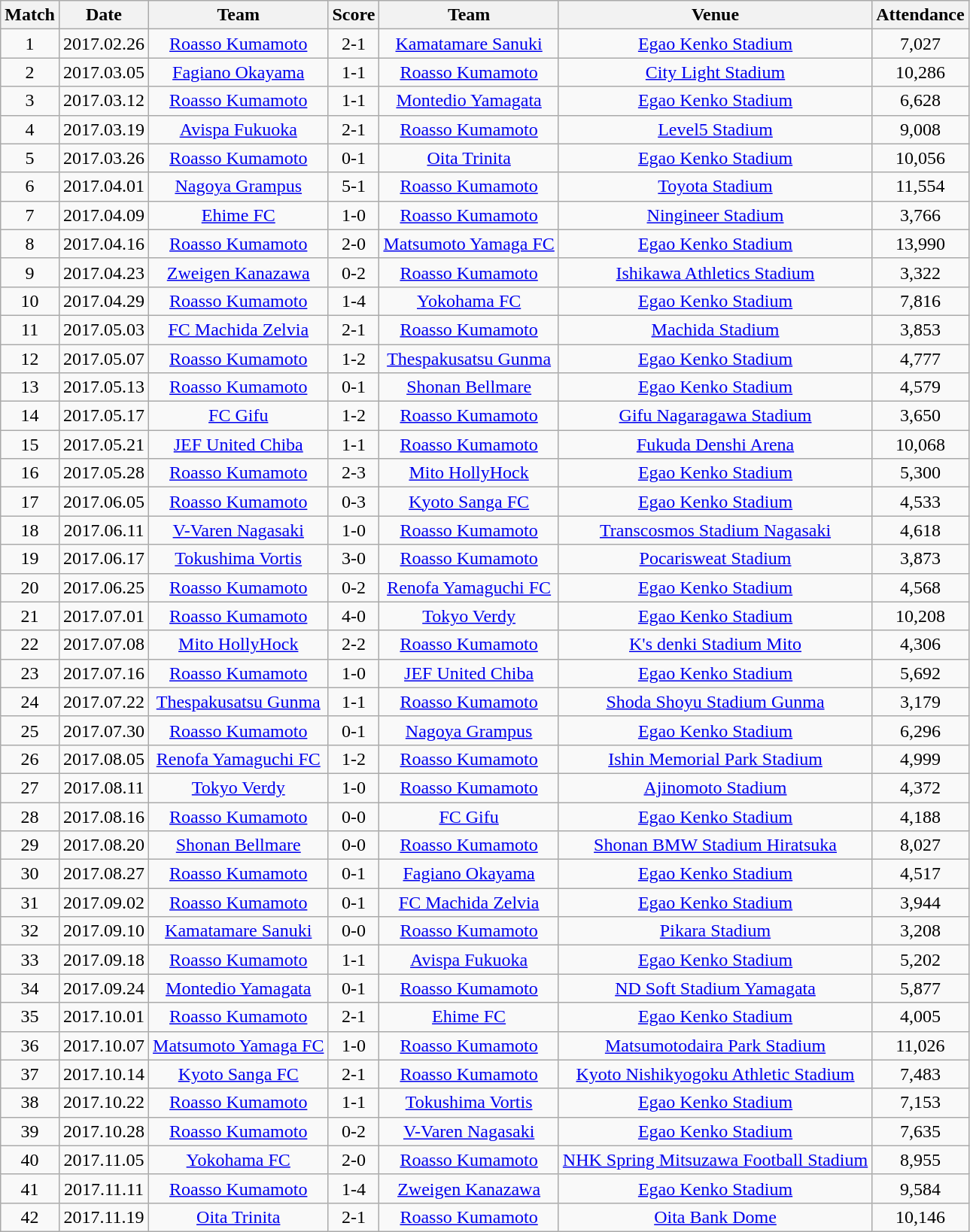<table class="wikitable" style="text-align:center;">
<tr>
<th>Match</th>
<th>Date</th>
<th>Team</th>
<th>Score</th>
<th>Team</th>
<th>Venue</th>
<th>Attendance</th>
</tr>
<tr>
<td>1</td>
<td>2017.02.26</td>
<td><a href='#'>Roasso Kumamoto</a></td>
<td>2-1</td>
<td><a href='#'>Kamatamare Sanuki</a></td>
<td><a href='#'>Egao Kenko Stadium</a></td>
<td>7,027</td>
</tr>
<tr>
<td>2</td>
<td>2017.03.05</td>
<td><a href='#'>Fagiano Okayama</a></td>
<td>1-1</td>
<td><a href='#'>Roasso Kumamoto</a></td>
<td><a href='#'>City Light Stadium</a></td>
<td>10,286</td>
</tr>
<tr>
<td>3</td>
<td>2017.03.12</td>
<td><a href='#'>Roasso Kumamoto</a></td>
<td>1-1</td>
<td><a href='#'>Montedio Yamagata</a></td>
<td><a href='#'>Egao Kenko Stadium</a></td>
<td>6,628</td>
</tr>
<tr>
<td>4</td>
<td>2017.03.19</td>
<td><a href='#'>Avispa Fukuoka</a></td>
<td>2-1</td>
<td><a href='#'>Roasso Kumamoto</a></td>
<td><a href='#'>Level5 Stadium</a></td>
<td>9,008</td>
</tr>
<tr>
<td>5</td>
<td>2017.03.26</td>
<td><a href='#'>Roasso Kumamoto</a></td>
<td>0-1</td>
<td><a href='#'>Oita Trinita</a></td>
<td><a href='#'>Egao Kenko Stadium</a></td>
<td>10,056</td>
</tr>
<tr>
<td>6</td>
<td>2017.04.01</td>
<td><a href='#'>Nagoya Grampus</a></td>
<td>5-1</td>
<td><a href='#'>Roasso Kumamoto</a></td>
<td><a href='#'>Toyota Stadium</a></td>
<td>11,554</td>
</tr>
<tr>
<td>7</td>
<td>2017.04.09</td>
<td><a href='#'>Ehime FC</a></td>
<td>1-0</td>
<td><a href='#'>Roasso Kumamoto</a></td>
<td><a href='#'>Ningineer Stadium</a></td>
<td>3,766</td>
</tr>
<tr>
<td>8</td>
<td>2017.04.16</td>
<td><a href='#'>Roasso Kumamoto</a></td>
<td>2-0</td>
<td><a href='#'>Matsumoto Yamaga FC</a></td>
<td><a href='#'>Egao Kenko Stadium</a></td>
<td>13,990</td>
</tr>
<tr>
<td>9</td>
<td>2017.04.23</td>
<td><a href='#'>Zweigen Kanazawa</a></td>
<td>0-2</td>
<td><a href='#'>Roasso Kumamoto</a></td>
<td><a href='#'>Ishikawa Athletics Stadium</a></td>
<td>3,322</td>
</tr>
<tr>
<td>10</td>
<td>2017.04.29</td>
<td><a href='#'>Roasso Kumamoto</a></td>
<td>1-4</td>
<td><a href='#'>Yokohama FC</a></td>
<td><a href='#'>Egao Kenko Stadium</a></td>
<td>7,816</td>
</tr>
<tr>
<td>11</td>
<td>2017.05.03</td>
<td><a href='#'>FC Machida Zelvia</a></td>
<td>2-1</td>
<td><a href='#'>Roasso Kumamoto</a></td>
<td><a href='#'>Machida Stadium</a></td>
<td>3,853</td>
</tr>
<tr>
<td>12</td>
<td>2017.05.07</td>
<td><a href='#'>Roasso Kumamoto</a></td>
<td>1-2</td>
<td><a href='#'>Thespakusatsu Gunma</a></td>
<td><a href='#'>Egao Kenko Stadium</a></td>
<td>4,777</td>
</tr>
<tr>
<td>13</td>
<td>2017.05.13</td>
<td><a href='#'>Roasso Kumamoto</a></td>
<td>0-1</td>
<td><a href='#'>Shonan Bellmare</a></td>
<td><a href='#'>Egao Kenko Stadium</a></td>
<td>4,579</td>
</tr>
<tr>
<td>14</td>
<td>2017.05.17</td>
<td><a href='#'>FC Gifu</a></td>
<td>1-2</td>
<td><a href='#'>Roasso Kumamoto</a></td>
<td><a href='#'>Gifu Nagaragawa Stadium</a></td>
<td>3,650</td>
</tr>
<tr>
<td>15</td>
<td>2017.05.21</td>
<td><a href='#'>JEF United Chiba</a></td>
<td>1-1</td>
<td><a href='#'>Roasso Kumamoto</a></td>
<td><a href='#'>Fukuda Denshi Arena</a></td>
<td>10,068</td>
</tr>
<tr>
<td>16</td>
<td>2017.05.28</td>
<td><a href='#'>Roasso Kumamoto</a></td>
<td>2-3</td>
<td><a href='#'>Mito HollyHock</a></td>
<td><a href='#'>Egao Kenko Stadium</a></td>
<td>5,300</td>
</tr>
<tr>
<td>17</td>
<td>2017.06.05</td>
<td><a href='#'>Roasso Kumamoto</a></td>
<td>0-3</td>
<td><a href='#'>Kyoto Sanga FC</a></td>
<td><a href='#'>Egao Kenko Stadium</a></td>
<td>4,533</td>
</tr>
<tr>
<td>18</td>
<td>2017.06.11</td>
<td><a href='#'>V-Varen Nagasaki</a></td>
<td>1-0</td>
<td><a href='#'>Roasso Kumamoto</a></td>
<td><a href='#'>Transcosmos Stadium Nagasaki</a></td>
<td>4,618</td>
</tr>
<tr>
<td>19</td>
<td>2017.06.17</td>
<td><a href='#'>Tokushima Vortis</a></td>
<td>3-0</td>
<td><a href='#'>Roasso Kumamoto</a></td>
<td><a href='#'>Pocarisweat Stadium</a></td>
<td>3,873</td>
</tr>
<tr>
<td>20</td>
<td>2017.06.25</td>
<td><a href='#'>Roasso Kumamoto</a></td>
<td>0-2</td>
<td><a href='#'>Renofa Yamaguchi FC</a></td>
<td><a href='#'>Egao Kenko Stadium</a></td>
<td>4,568</td>
</tr>
<tr>
<td>21</td>
<td>2017.07.01</td>
<td><a href='#'>Roasso Kumamoto</a></td>
<td>4-0</td>
<td><a href='#'>Tokyo Verdy</a></td>
<td><a href='#'>Egao Kenko Stadium</a></td>
<td>10,208</td>
</tr>
<tr>
<td>22</td>
<td>2017.07.08</td>
<td><a href='#'>Mito HollyHock</a></td>
<td>2-2</td>
<td><a href='#'>Roasso Kumamoto</a></td>
<td><a href='#'>K's denki Stadium Mito</a></td>
<td>4,306</td>
</tr>
<tr>
<td>23</td>
<td>2017.07.16</td>
<td><a href='#'>Roasso Kumamoto</a></td>
<td>1-0</td>
<td><a href='#'>JEF United Chiba</a></td>
<td><a href='#'>Egao Kenko Stadium</a></td>
<td>5,692</td>
</tr>
<tr>
<td>24</td>
<td>2017.07.22</td>
<td><a href='#'>Thespakusatsu Gunma</a></td>
<td>1-1</td>
<td><a href='#'>Roasso Kumamoto</a></td>
<td><a href='#'>Shoda Shoyu Stadium Gunma</a></td>
<td>3,179</td>
</tr>
<tr>
<td>25</td>
<td>2017.07.30</td>
<td><a href='#'>Roasso Kumamoto</a></td>
<td>0-1</td>
<td><a href='#'>Nagoya Grampus</a></td>
<td><a href='#'>Egao Kenko Stadium</a></td>
<td>6,296</td>
</tr>
<tr>
<td>26</td>
<td>2017.08.05</td>
<td><a href='#'>Renofa Yamaguchi FC</a></td>
<td>1-2</td>
<td><a href='#'>Roasso Kumamoto</a></td>
<td><a href='#'>Ishin Memorial Park Stadium</a></td>
<td>4,999</td>
</tr>
<tr>
<td>27</td>
<td>2017.08.11</td>
<td><a href='#'>Tokyo Verdy</a></td>
<td>1-0</td>
<td><a href='#'>Roasso Kumamoto</a></td>
<td><a href='#'>Ajinomoto Stadium</a></td>
<td>4,372</td>
</tr>
<tr>
<td>28</td>
<td>2017.08.16</td>
<td><a href='#'>Roasso Kumamoto</a></td>
<td>0-0</td>
<td><a href='#'>FC Gifu</a></td>
<td><a href='#'>Egao Kenko Stadium</a></td>
<td>4,188</td>
</tr>
<tr>
<td>29</td>
<td>2017.08.20</td>
<td><a href='#'>Shonan Bellmare</a></td>
<td>0-0</td>
<td><a href='#'>Roasso Kumamoto</a></td>
<td><a href='#'>Shonan BMW Stadium Hiratsuka</a></td>
<td>8,027</td>
</tr>
<tr>
<td>30</td>
<td>2017.08.27</td>
<td><a href='#'>Roasso Kumamoto</a></td>
<td>0-1</td>
<td><a href='#'>Fagiano Okayama</a></td>
<td><a href='#'>Egao Kenko Stadium</a></td>
<td>4,517</td>
</tr>
<tr>
<td>31</td>
<td>2017.09.02</td>
<td><a href='#'>Roasso Kumamoto</a></td>
<td>0-1</td>
<td><a href='#'>FC Machida Zelvia</a></td>
<td><a href='#'>Egao Kenko Stadium</a></td>
<td>3,944</td>
</tr>
<tr>
<td>32</td>
<td>2017.09.10</td>
<td><a href='#'>Kamatamare Sanuki</a></td>
<td>0-0</td>
<td><a href='#'>Roasso Kumamoto</a></td>
<td><a href='#'>Pikara Stadium</a></td>
<td>3,208</td>
</tr>
<tr>
<td>33</td>
<td>2017.09.18</td>
<td><a href='#'>Roasso Kumamoto</a></td>
<td>1-1</td>
<td><a href='#'>Avispa Fukuoka</a></td>
<td><a href='#'>Egao Kenko Stadium</a></td>
<td>5,202</td>
</tr>
<tr>
<td>34</td>
<td>2017.09.24</td>
<td><a href='#'>Montedio Yamagata</a></td>
<td>0-1</td>
<td><a href='#'>Roasso Kumamoto</a></td>
<td><a href='#'>ND Soft Stadium Yamagata</a></td>
<td>5,877</td>
</tr>
<tr>
<td>35</td>
<td>2017.10.01</td>
<td><a href='#'>Roasso Kumamoto</a></td>
<td>2-1</td>
<td><a href='#'>Ehime FC</a></td>
<td><a href='#'>Egao Kenko Stadium</a></td>
<td>4,005</td>
</tr>
<tr>
<td>36</td>
<td>2017.10.07</td>
<td><a href='#'>Matsumoto Yamaga FC</a></td>
<td>1-0</td>
<td><a href='#'>Roasso Kumamoto</a></td>
<td><a href='#'>Matsumotodaira Park Stadium</a></td>
<td>11,026</td>
</tr>
<tr>
<td>37</td>
<td>2017.10.14</td>
<td><a href='#'>Kyoto Sanga FC</a></td>
<td>2-1</td>
<td><a href='#'>Roasso Kumamoto</a></td>
<td><a href='#'>Kyoto Nishikyogoku Athletic Stadium</a></td>
<td>7,483</td>
</tr>
<tr>
<td>38</td>
<td>2017.10.22</td>
<td><a href='#'>Roasso Kumamoto</a></td>
<td>1-1</td>
<td><a href='#'>Tokushima Vortis</a></td>
<td><a href='#'>Egao Kenko Stadium</a></td>
<td>7,153</td>
</tr>
<tr>
<td>39</td>
<td>2017.10.28</td>
<td><a href='#'>Roasso Kumamoto</a></td>
<td>0-2</td>
<td><a href='#'>V-Varen Nagasaki</a></td>
<td><a href='#'>Egao Kenko Stadium</a></td>
<td>7,635</td>
</tr>
<tr>
<td>40</td>
<td>2017.11.05</td>
<td><a href='#'>Yokohama FC</a></td>
<td>2-0</td>
<td><a href='#'>Roasso Kumamoto</a></td>
<td><a href='#'>NHK Spring Mitsuzawa Football Stadium</a></td>
<td>8,955</td>
</tr>
<tr>
<td>41</td>
<td>2017.11.11</td>
<td><a href='#'>Roasso Kumamoto</a></td>
<td>1-4</td>
<td><a href='#'>Zweigen Kanazawa</a></td>
<td><a href='#'>Egao Kenko Stadium</a></td>
<td>9,584</td>
</tr>
<tr>
<td>42</td>
<td>2017.11.19</td>
<td><a href='#'>Oita Trinita</a></td>
<td>2-1</td>
<td><a href='#'>Roasso Kumamoto</a></td>
<td><a href='#'>Oita Bank Dome</a></td>
<td>10,146</td>
</tr>
</table>
